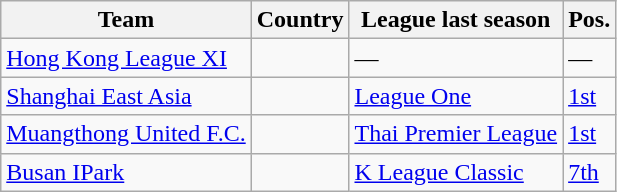<table class="wikitable sortable">
<tr>
<th>Team</th>
<th>Country</th>
<th>League last season</th>
<th>Pos.</th>
</tr>
<tr>
<td><a href='#'>Hong Kong League XI</a></td>
<td></td>
<td>—</td>
<td>—</td>
</tr>
<tr>
<td><a href='#'>Shanghai East Asia</a></td>
<td></td>
<td><a href='#'>League One</a></td>
<td><a href='#'>1st</a></td>
</tr>
<tr>
<td><a href='#'>Muangthong United F.C.</a></td>
<td></td>
<td><a href='#'>Thai Premier League</a></td>
<td><a href='#'>1st</a></td>
</tr>
<tr>
<td><a href='#'>Busan IPark</a></td>
<td></td>
<td><a href='#'>K League Classic</a></td>
<td><a href='#'>7th</a></td>
</tr>
</table>
